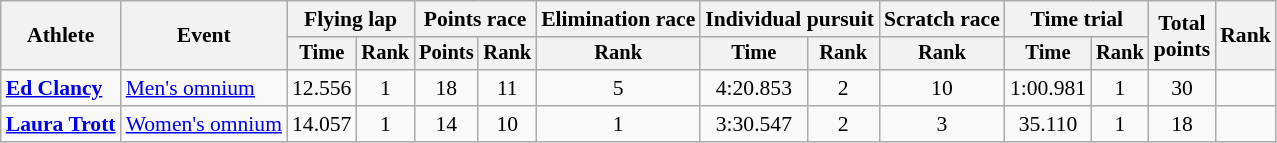<table class="wikitable" style="font-size:90%;">
<tr>
<th rowspan=2>Athlete</th>
<th rowspan=2>Event</th>
<th colspan=2>Flying lap</th>
<th colspan=2>Points race</th>
<th>Elimination race</th>
<th colspan=2>Individual pursuit</th>
<th>Scratch race</th>
<th colspan=2>Time trial</th>
<th rowspan=2>Total <br>points</th>
<th rowspan=2>Rank</th>
</tr>
<tr style="font-size:95%">
<th>Time</th>
<th>Rank</th>
<th>Points</th>
<th>Rank</th>
<th>Rank</th>
<th>Time</th>
<th>Rank</th>
<th>Rank</th>
<th>Time</th>
<th>Rank</th>
</tr>
<tr align=center>
<td align=left><strong><a href='#'>Ed Clancy</a></strong></td>
<td align=left><a href='#'>Men's omnium</a></td>
<td>12.556</td>
<td>1</td>
<td>18</td>
<td>11</td>
<td>5</td>
<td>4:20.853</td>
<td>2</td>
<td>10</td>
<td>1:00.981</td>
<td>1</td>
<td>30</td>
<td></td>
</tr>
<tr align=center>
<td align=left><strong><a href='#'>Laura Trott</a></strong></td>
<td align=left><a href='#'>Women's omnium</a></td>
<td>14.057</td>
<td>1</td>
<td>14</td>
<td>10</td>
<td>1</td>
<td>3:30.547</td>
<td>2</td>
<td>3</td>
<td>35.110</td>
<td>1</td>
<td>18</td>
<td></td>
</tr>
</table>
